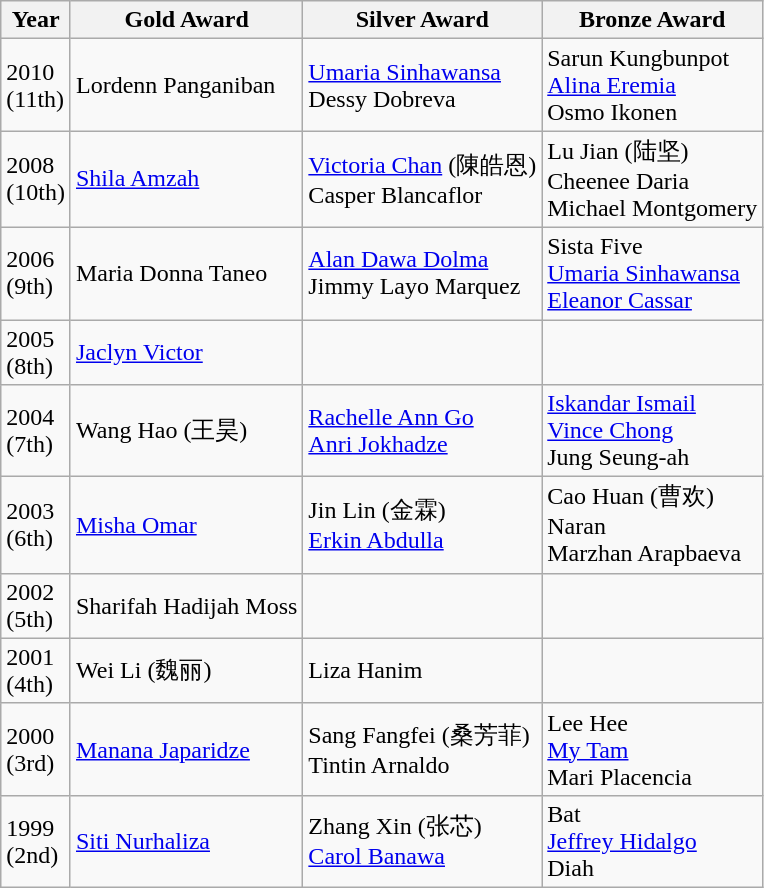<table class="wikitable">
<tr>
<th align="center">Year</th>
<th align="center">Gold Award</th>
<th align="center">Silver Award</th>
<th align="center">Bronze Award</th>
</tr>
<tr>
<td>2010<br>(11th)<br></td>
<td> Lordenn Panganiban</td>
<td> <a href='#'>Umaria Sinhawansa</a><br> Dessy Dobreva</td>
<td> Sarun Kungbunpot<br> <a href='#'>Alina Eremia</a><br> Osmo Ikonen</td>
</tr>
<tr>
<td>2008<br>(10th)<br></td>
<td> <a href='#'>Shila Amzah</a></td>
<td> <a href='#'>Victoria Chan</a> (陳皓恩)<br> Casper Blancaflor</td>
<td> Lu Jian (陆坚)<br> Cheenee Daria<br> Michael Montgomery</td>
</tr>
<tr>
<td>2006<br>(9th)<br></td>
<td> Maria Donna Taneo</td>
<td> <a href='#'>Alan Dawa Dolma</a><br> Jimmy Layo Marquez</td>
<td> Sista Five<br> <a href='#'>Umaria Sinhawansa</a><br> <a href='#'>Eleanor Cassar</a></td>
</tr>
<tr>
<td>2005<br>(8th)</td>
<td> <a href='#'>Jaclyn Victor</a></td>
<td></td>
<td></td>
</tr>
<tr>
<td>2004<br>(7th)<br></td>
<td> Wang Hao (王昊)</td>
<td> <a href='#'>Rachelle Ann Go</a><br> <a href='#'>Anri Jokhadze</a></td>
<td> <a href='#'>Iskandar Ismail</a><br> <a href='#'>Vince Chong</a><br> Jung Seung-ah</td>
</tr>
<tr>
<td>2003<br>(6th)<br></td>
<td> <a href='#'>Misha Omar</a></td>
<td> Jin Lin (金霖)<br> <a href='#'>Erkin Abdulla</a></td>
<td> Cao Huan (曹欢)<br> Naran<br> Marzhan Arapbaeva</td>
</tr>
<tr>
<td>2002<br>(5th)</td>
<td> Sharifah Hadijah Moss</td>
<td></td>
<td></td>
</tr>
<tr>
<td>2001<br>(4th)</td>
<td> Wei Li (魏丽)</td>
<td> Liza Hanim</td>
<td></td>
</tr>
<tr>
<td>2000<br>(3rd)<br></td>
<td> <a href='#'>Manana Japaridze</a></td>
<td> Sang Fangfei (桑芳菲)<br> Tintin Arnaldo</td>
<td> Lee Hee<br> <a href='#'>My Tam</a><br> Mari Placencia</td>
</tr>
<tr>
<td>1999<br>(2nd)<br></td>
<td> <a href='#'>Siti Nurhaliza</a></td>
<td> Zhang Xin (张芯)<br> <a href='#'>Carol Banawa</a></td>
<td> Bat<br> <a href='#'>Jeffrey Hidalgo</a><br> Diah</td>
</tr>
</table>
